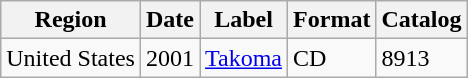<table class="wikitable">
<tr>
<th>Region</th>
<th>Date</th>
<th>Label</th>
<th>Format</th>
<th>Catalog</th>
</tr>
<tr>
<td>United States</td>
<td>2001</td>
<td><a href='#'>Takoma</a></td>
<td>CD</td>
<td>8913</td>
</tr>
</table>
